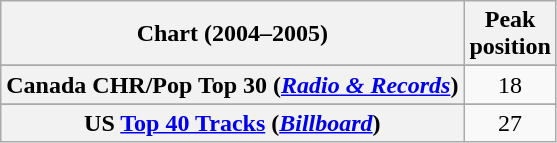<table class="wikitable sortable plainrowheaders" style="text-align:center">
<tr>
<th>Chart (2004–2005)</th>
<th>Peak<br>position</th>
</tr>
<tr>
</tr>
<tr>
</tr>
<tr>
<th scope="row">Canada CHR/Pop Top 30 (<em><a href='#'>Radio & Records</a></em>)</th>
<td>18</td>
</tr>
<tr>
</tr>
<tr>
</tr>
<tr>
</tr>
<tr>
</tr>
<tr>
<th scope="row">US <a href='#'>Top 40 Tracks</a> (<em><a href='#'>Billboard</a></em>)</th>
<td>27</td>
</tr>
</table>
